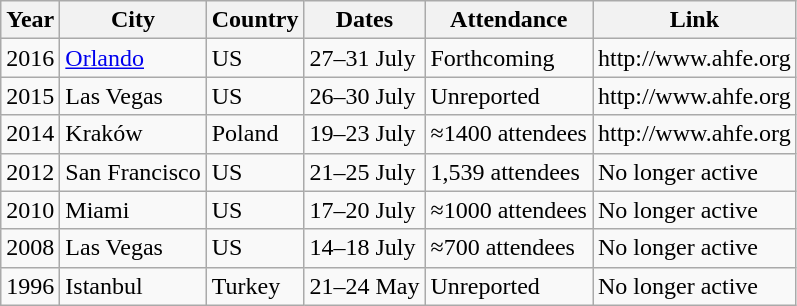<table class="wikitable">
<tr>
<th>Year</th>
<th>City</th>
<th>Country</th>
<th>Dates</th>
<th>Attendance</th>
<th>Link</th>
</tr>
<tr>
<td>2016</td>
<td><a href='#'>Orlando</a></td>
<td> US</td>
<td>27–31 July</td>
<td>Forthcoming</td>
<td>http://www.ahfe.org</td>
</tr>
<tr>
<td>2015</td>
<td>Las Vegas</td>
<td> US</td>
<td>26–30 July</td>
<td>Unreported</td>
<td>http://www.ahfe.org</td>
</tr>
<tr>
<td>2014</td>
<td>Kraków</td>
<td> Poland</td>
<td>19–23 July</td>
<td>≈1400 attendees</td>
<td>http://www.ahfe.org</td>
</tr>
<tr>
<td>2012</td>
<td>San Francisco</td>
<td> US</td>
<td>21–25 July</td>
<td>1,539 attendees</td>
<td>No longer active</td>
</tr>
<tr>
<td>2010</td>
<td>Miami</td>
<td> US</td>
<td>17–20 July</td>
<td>≈1000 attendees</td>
<td>No longer active</td>
</tr>
<tr>
<td>2008</td>
<td>Las Vegas</td>
<td> US</td>
<td>14–18 July</td>
<td>≈700 attendees</td>
<td>No longer active</td>
</tr>
<tr>
<td>1996</td>
<td>Istanbul</td>
<td> Turkey</td>
<td>21–24 May</td>
<td>Unreported</td>
<td>No longer active</td>
</tr>
</table>
